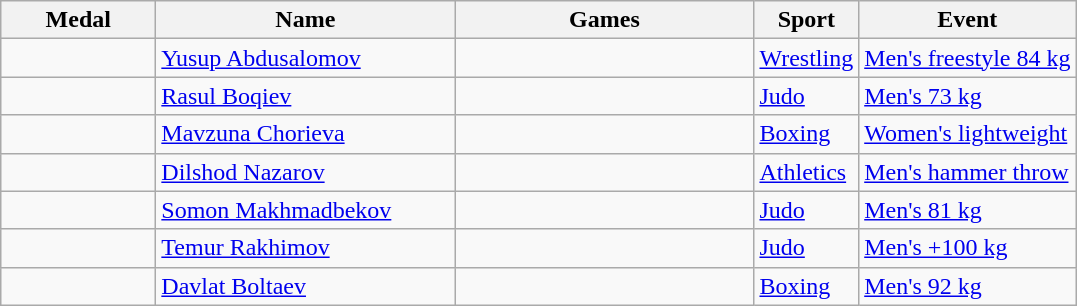<table class="wikitable sortable">
<tr>
<th style="width:6em">Medal</th>
<th style="width:12em">Name</th>
<th style="width:12em">Games</th>
<th>Sport</th>
<th>Event</th>
</tr>
<tr>
<td></td>
<td><a href='#'>Yusup Abdusalomov</a></td>
<td></td>
<td> <a href='#'>Wrestling</a></td>
<td><a href='#'>Men's freestyle 84 kg</a></td>
</tr>
<tr>
<td></td>
<td><a href='#'>Rasul Boqiev</a></td>
<td></td>
<td> <a href='#'>Judo</a></td>
<td><a href='#'>Men's 73 kg</a></td>
</tr>
<tr>
<td></td>
<td><a href='#'>Mavzuna Chorieva</a></td>
<td></td>
<td> <a href='#'>Boxing</a></td>
<td><a href='#'>Women's lightweight</a></td>
</tr>
<tr>
<td></td>
<td><a href='#'>Dilshod Nazarov</a></td>
<td></td>
<td> <a href='#'>Athletics</a></td>
<td><a href='#'>Men's hammer throw</a></td>
</tr>
<tr>
<td></td>
<td><a href='#'>Somon Makhmadbekov</a></td>
<td></td>
<td> <a href='#'>Judo</a></td>
<td><a href='#'>Men's 81 kg</a></td>
</tr>
<tr>
<td></td>
<td><a href='#'>Temur Rakhimov</a></td>
<td></td>
<td> <a href='#'>Judo</a></td>
<td><a href='#'>Men's +100 kg</a></td>
</tr>
<tr>
<td></td>
<td><a href='#'>Davlat Boltaev</a></td>
<td></td>
<td> <a href='#'>Boxing</a></td>
<td><a href='#'>Men's 92 kg</a></td>
</tr>
</table>
